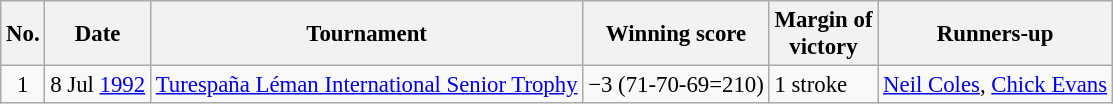<table class="wikitable" style="font-size:95%;">
<tr>
<th>No.</th>
<th>Date</th>
<th>Tournament</th>
<th>Winning score</th>
<th>Margin of<br>victory</th>
<th>Runners-up</th>
</tr>
<tr>
<td align=center>1</td>
<td align=right>8 Jul <a href='#'>1992</a></td>
<td><a href='#'>Turespaña Léman International Senior Trophy</a></td>
<td>−3 (71-70-69=210)</td>
<td>1 stroke</td>
<td> <a href='#'>Neil Coles</a>,  <a href='#'>Chick Evans</a></td>
</tr>
</table>
